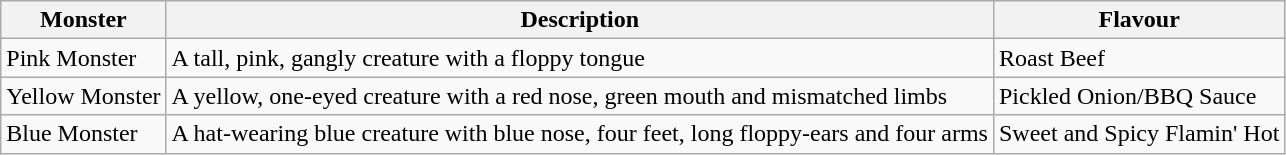<table class="wikitable">
<tr>
<th>Monster</th>
<th>Description</th>
<th>Flavour</th>
</tr>
<tr>
<td>Pink Monster</td>
<td>A tall, pink, gangly creature with a floppy tongue</td>
<td>Roast Beef</td>
</tr>
<tr>
<td>Yellow Monster</td>
<td>A yellow, one-eyed creature with a red nose, green mouth and mismatched limbs</td>
<td>Pickled Onion/BBQ Sauce</td>
</tr>
<tr>
<td>Blue Monster</td>
<td>A hat-wearing blue creature with blue nose, four feet, long floppy-ears and four arms</td>
<td>Sweet and Spicy Flamin' Hot</td>
</tr>
</table>
